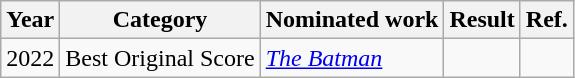<table class="wikitable">
<tr>
<th>Year</th>
<th>Category</th>
<th>Nominated work</th>
<th>Result</th>
<th>Ref.</th>
</tr>
<tr>
<td>2022</td>
<td>Best Original Score</td>
<td><em><a href='#'>The Batman</a></em></td>
<td></td>
<td align="center"></td>
</tr>
</table>
